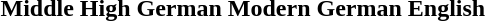<table>
<tr>
<th>Middle High German</th>
<th>Modern German</th>
<th>English</th>
</tr>
<tr>
<td></td>
<td style="padding-left:2em;"></td>
<td style="padding-left:2em;"></td>
</tr>
</table>
